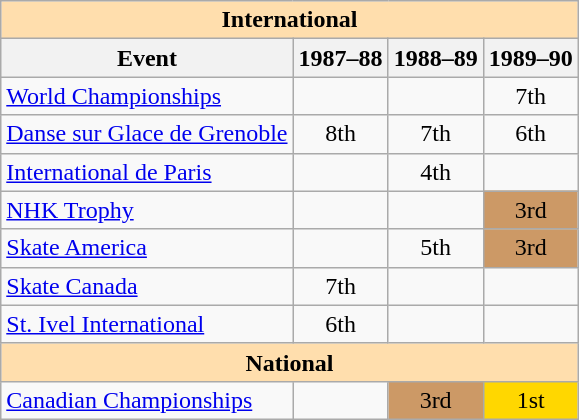<table class="wikitable" style="text-align:center">
<tr>
<th style="background-color: #ffdead; " colspan=4 align=center>International</th>
</tr>
<tr>
<th>Event</th>
<th>1987–88</th>
<th>1988–89</th>
<th>1989–90</th>
</tr>
<tr>
<td align=left><a href='#'>World Championships</a></td>
<td></td>
<td></td>
<td>7th</td>
</tr>
<tr>
<td align=left><a href='#'>Danse sur Glace de Grenoble</a></td>
<td>8th</td>
<td>7th</td>
<td>6th</td>
</tr>
<tr>
<td align=left><a href='#'>International de Paris</a></td>
<td></td>
<td>4th</td>
<td></td>
</tr>
<tr>
<td align=left><a href='#'>NHK Trophy</a></td>
<td></td>
<td></td>
<td bgcolor=cc9966>3rd</td>
</tr>
<tr>
<td align=left><a href='#'>Skate America</a></td>
<td></td>
<td>5th</td>
<td bgcolor=cc9966>3rd</td>
</tr>
<tr>
<td align=left><a href='#'>Skate Canada</a></td>
<td>7th</td>
<td></td>
<td></td>
</tr>
<tr>
<td align=left><a href='#'>St. Ivel International</a></td>
<td>6th</td>
<td></td>
<td></td>
</tr>
<tr>
<th style="background-color: #ffdead; " colspan=4 align=center>National</th>
</tr>
<tr>
<td align=left><a href='#'>Canadian Championships</a></td>
<td></td>
<td bgcolor=cc9966>3rd</td>
<td bgcolor=gold>1st</td>
</tr>
</table>
